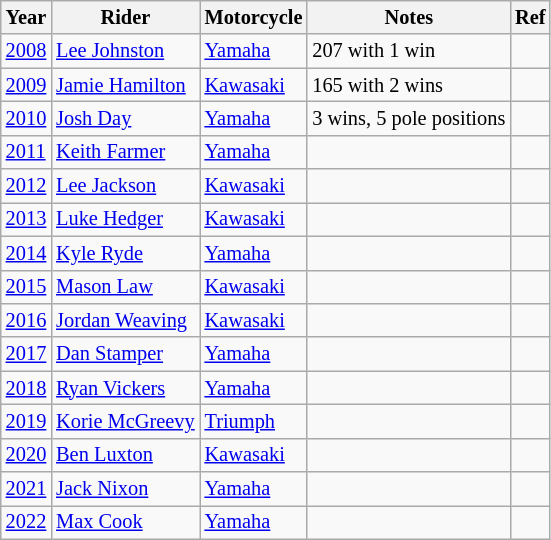<table class="wikitable" style="font-size: 85%">
<tr>
<th>Year</th>
<th>Rider</th>
<th>Motorcycle</th>
<th>Notes</th>
<th>Ref</th>
</tr>
<tr>
<td><a href='#'>2008</a></td>
<td><a href='#'>Lee Johnston</a></td>
<td><a href='#'>Yamaha</a></td>
<td>207 with 1 win</td>
<td></td>
</tr>
<tr>
<td><a href='#'>2009</a></td>
<td><a href='#'>Jamie Hamilton</a></td>
<td><a href='#'>Kawasaki</a></td>
<td>165 with 2 wins</td>
<td></td>
</tr>
<tr>
<td><a href='#'>2010</a></td>
<td><a href='#'>Josh Day</a></td>
<td><a href='#'>Yamaha</a></td>
<td>3 wins, 5 pole positions</td>
<td></td>
</tr>
<tr>
<td><a href='#'>2011</a></td>
<td><a href='#'>Keith Farmer</a></td>
<td><a href='#'>Yamaha</a></td>
<td></td>
<td></td>
</tr>
<tr>
<td><a href='#'>2012</a></td>
<td><a href='#'>Lee Jackson</a></td>
<td><a href='#'>Kawasaki</a></td>
<td></td>
<td></td>
</tr>
<tr>
<td><a href='#'>2013</a></td>
<td><a href='#'>Luke Hedger</a></td>
<td><a href='#'>Kawasaki</a></td>
<td></td>
<td></td>
</tr>
<tr>
<td><a href='#'>2014</a></td>
<td><a href='#'>Kyle Ryde</a></td>
<td><a href='#'>Yamaha</a></td>
<td></td>
<td></td>
</tr>
<tr>
<td><a href='#'>2015</a></td>
<td><a href='#'>Mason Law</a></td>
<td><a href='#'>Kawasaki</a></td>
<td></td>
<td></td>
</tr>
<tr>
<td><a href='#'>2016</a></td>
<td><a href='#'>Jordan Weaving</a></td>
<td><a href='#'>Kawasaki</a></td>
<td></td>
<td></td>
</tr>
<tr>
<td><a href='#'>2017</a></td>
<td><a href='#'>Dan Stamper</a></td>
<td><a href='#'>Yamaha</a></td>
<td></td>
<td></td>
</tr>
<tr>
<td><a href='#'>2018</a></td>
<td><a href='#'>Ryan Vickers</a></td>
<td><a href='#'>Yamaha</a></td>
<td></td>
<td></td>
</tr>
<tr>
<td><a href='#'>2019</a></td>
<td><a href='#'>Korie McGreevy</a></td>
<td><a href='#'>Triumph</a></td>
<td></td>
<td></td>
</tr>
<tr>
<td><a href='#'>2020</a></td>
<td><a href='#'>Ben Luxton</a></td>
<td><a href='#'>Kawasaki</a></td>
<td></td>
<td></td>
</tr>
<tr>
<td><a href='#'>2021</a></td>
<td><a href='#'>Jack Nixon</a></td>
<td><a href='#'>Yamaha</a></td>
<td></td>
<td></td>
</tr>
<tr>
<td><a href='#'>2022</a></td>
<td><a href='#'>Max Cook</a></td>
<td><a href='#'>Yamaha</a></td>
<td></td>
<td></td>
</tr>
</table>
